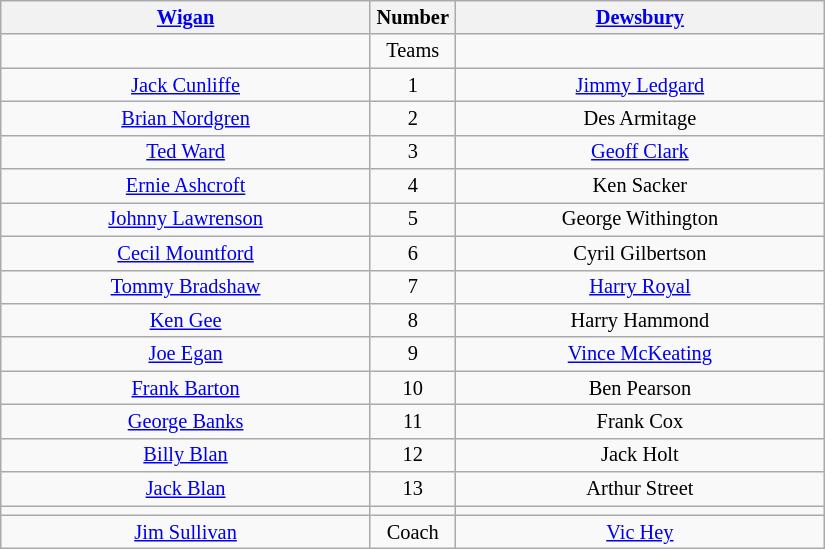<table class="wikitable" style="text-align:center; font-size: 85%">
<tr>
<th width=240 abbr=winner><a href='#'>Wigan</a></th>
<th width=50 abbr="Number">Number</th>
<th width=240 abbr=runner-up><a href='#'>Dewsbury</a></th>
</tr>
<tr>
<td></td>
<td>Teams</td>
<td></td>
</tr>
<tr>
<td><a href='#'>Jack Cunliffe</a></td>
<td>1</td>
<td><a href='#'>Jimmy Ledgard</a></td>
</tr>
<tr>
<td><a href='#'>Brian Nordgren</a></td>
<td>2</td>
<td>Des Armitage</td>
</tr>
<tr>
<td><a href='#'>Ted Ward</a></td>
<td>3</td>
<td><a href='#'>Geoff Clark</a></td>
</tr>
<tr>
<td><a href='#'>Ernie Ashcroft</a></td>
<td>4</td>
<td>Ken Sacker</td>
</tr>
<tr>
<td><a href='#'>Johnny Lawrenson</a></td>
<td>5</td>
<td>George Withington</td>
</tr>
<tr>
<td><a href='#'>Cecil Mountford</a></td>
<td>6</td>
<td>Cyril Gilbertson</td>
</tr>
<tr>
<td><a href='#'>Tommy Bradshaw</a></td>
<td>7</td>
<td><a href='#'>Harry Royal</a></td>
</tr>
<tr>
<td><a href='#'>Ken Gee</a></td>
<td>8</td>
<td>Harry Hammond</td>
</tr>
<tr>
<td><a href='#'>Joe Egan</a></td>
<td>9</td>
<td><a href='#'>Vince McKeating</a></td>
</tr>
<tr>
<td><a href='#'>Frank Barton</a></td>
<td>10</td>
<td>Ben Pearson</td>
</tr>
<tr>
<td><a href='#'>George Banks</a></td>
<td>11</td>
<td>Frank Cox</td>
</tr>
<tr>
<td><a href='#'>Billy Blan</a></td>
<td>12</td>
<td>Jack Holt</td>
</tr>
<tr>
<td><a href='#'>Jack Blan</a></td>
<td>13</td>
<td>Arthur Street</td>
</tr>
<tr>
<td></td>
<td></td>
<td></td>
</tr>
<tr>
<td><a href='#'>Jim Sullivan</a></td>
<td>Coach</td>
<td><a href='#'>Vic Hey</a></td>
</tr>
</table>
